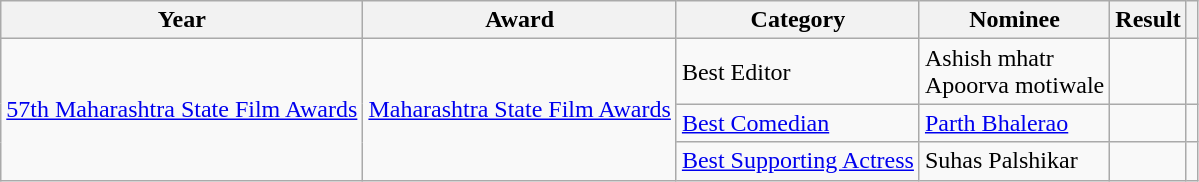<table class="wikitable sortable plainrowheaders">
<tr>
<th>Year</th>
<th>Award</th>
<th>Category</th>
<th>Nominee</th>
<th>Result</th>
<th></th>
</tr>
<tr>
<td Rowspan="3"><a href='#'>57th Maharashtra State Film Awards</a></td>
<td Rowspan="3"><a href='#'>Maharashtra State Film Awards</a></td>
<td>Best Editor</td>
<td>Ashish mhatr <br> Apoorva motiwale</td>
<td></td>
<td></td>
</tr>
<tr>
<td><a href='#'>Best Comedian</a></td>
<td><a href='#'>Parth Bhalerao</a></td>
<td></td>
<td></td>
</tr>
<tr>
<td><a href='#'>Best Supporting Actress</a></td>
<td>Suhas Palshikar</td>
<td></td>
<td></td>
</tr>
</table>
